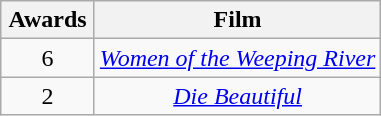<table class="wikitable" style="text-align:center;">
<tr>
<th scope="col" width="55">Awards</th>
<th scope="col" align="center">Film</th>
</tr>
<tr>
<td style="text-align:center">6</td>
<td><em><a href='#'>Women of the Weeping River</a></em></td>
</tr>
<tr>
<td style="text-align:center">2</td>
<td><em><a href='#'>Die Beautiful</a></em></td>
</tr>
</table>
